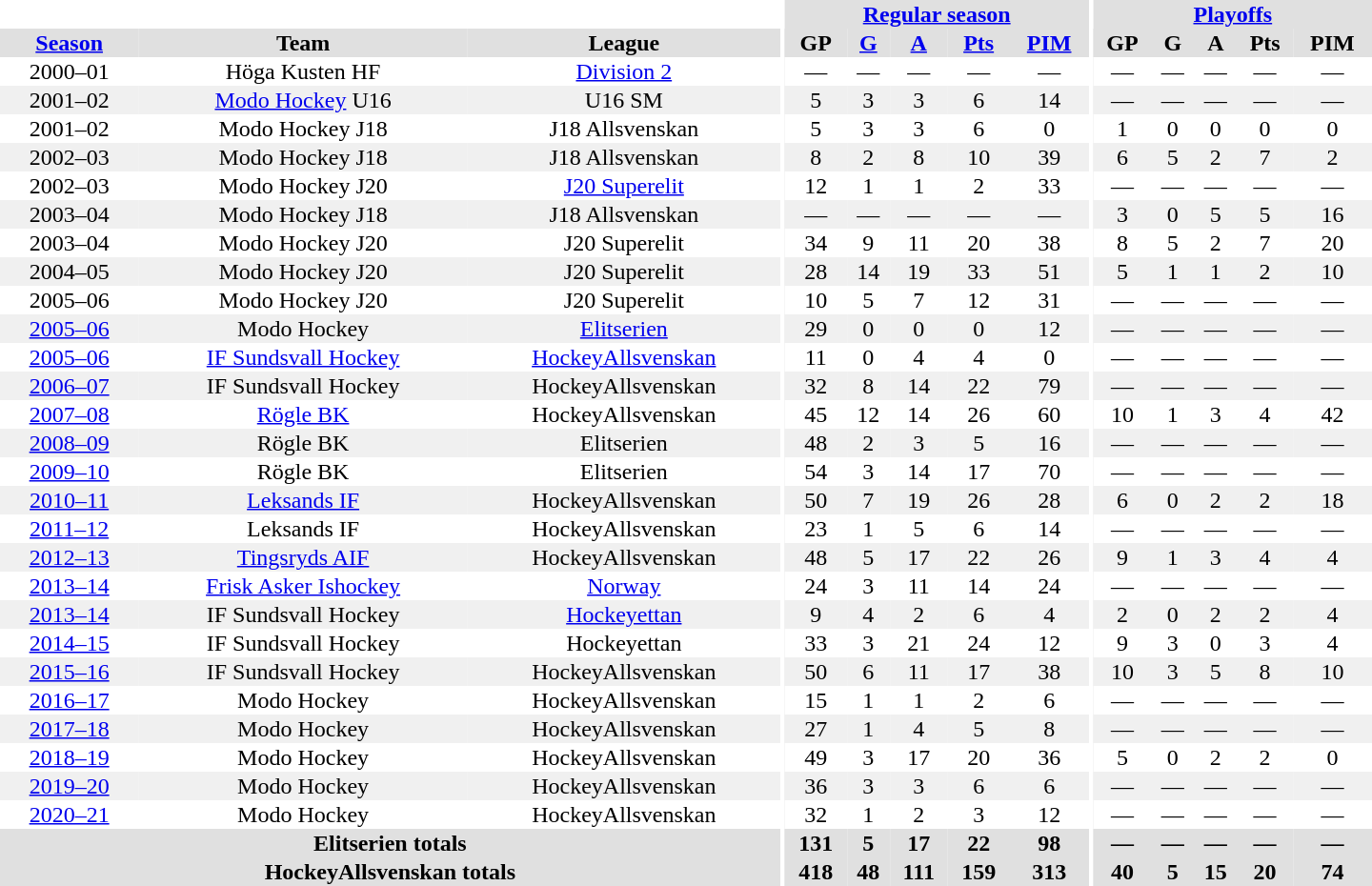<table border="0" cellpadding="1" cellspacing="0" style="text-align:center; width:60em">
<tr bgcolor="#e0e0e0">
<th colspan="3" bgcolor="#ffffff"></th>
<th rowspan="99" bgcolor="#ffffff"></th>
<th colspan="5"><a href='#'>Regular season</a></th>
<th rowspan="99" bgcolor="#ffffff"></th>
<th colspan="5"><a href='#'>Playoffs</a></th>
</tr>
<tr bgcolor="#e0e0e0">
<th><a href='#'>Season</a></th>
<th>Team</th>
<th>League</th>
<th>GP</th>
<th><a href='#'>G</a></th>
<th><a href='#'>A</a></th>
<th><a href='#'>Pts</a></th>
<th><a href='#'>PIM</a></th>
<th>GP</th>
<th>G</th>
<th>A</th>
<th>Pts</th>
<th>PIM</th>
</tr>
<tr>
<td>2000–01</td>
<td>Höga Kusten HF</td>
<td><a href='#'>Division 2</a></td>
<td>—</td>
<td>—</td>
<td>—</td>
<td>—</td>
<td>—</td>
<td>—</td>
<td>—</td>
<td>—</td>
<td>—</td>
<td>—</td>
</tr>
<tr bgcolor="#f0f0f0">
<td>2001–02</td>
<td><a href='#'>Modo Hockey</a> U16</td>
<td>U16 SM</td>
<td>5</td>
<td>3</td>
<td>3</td>
<td>6</td>
<td>14</td>
<td>—</td>
<td>—</td>
<td>—</td>
<td>—</td>
<td>—</td>
</tr>
<tr>
<td>2001–02</td>
<td>Modo Hockey J18</td>
<td>J18 Allsvenskan</td>
<td>5</td>
<td>3</td>
<td>3</td>
<td>6</td>
<td>0</td>
<td>1</td>
<td>0</td>
<td>0</td>
<td>0</td>
<td>0</td>
</tr>
<tr bgcolor="#f0f0f0">
<td>2002–03</td>
<td>Modo Hockey J18</td>
<td>J18 Allsvenskan</td>
<td>8</td>
<td>2</td>
<td>8</td>
<td>10</td>
<td>39</td>
<td>6</td>
<td>5</td>
<td>2</td>
<td>7</td>
<td>2</td>
</tr>
<tr>
<td>2002–03</td>
<td>Modo Hockey J20</td>
<td><a href='#'>J20 Superelit</a></td>
<td>12</td>
<td>1</td>
<td>1</td>
<td>2</td>
<td>33</td>
<td>—</td>
<td>—</td>
<td>—</td>
<td>—</td>
<td>—</td>
</tr>
<tr bgcolor="#f0f0f0">
<td>2003–04</td>
<td>Modo Hockey J18</td>
<td>J18 Allsvenskan</td>
<td>—</td>
<td>—</td>
<td>—</td>
<td>—</td>
<td>—</td>
<td>3</td>
<td>0</td>
<td>5</td>
<td>5</td>
<td>16</td>
</tr>
<tr>
<td>2003–04</td>
<td>Modo Hockey J20</td>
<td>J20 Superelit</td>
<td>34</td>
<td>9</td>
<td>11</td>
<td>20</td>
<td>38</td>
<td>8</td>
<td>5</td>
<td>2</td>
<td>7</td>
<td>20</td>
</tr>
<tr bgcolor="#f0f0f0">
<td>2004–05</td>
<td>Modo Hockey J20</td>
<td>J20 Superelit</td>
<td>28</td>
<td>14</td>
<td>19</td>
<td>33</td>
<td>51</td>
<td>5</td>
<td>1</td>
<td>1</td>
<td>2</td>
<td>10</td>
</tr>
<tr>
<td>2005–06</td>
<td>Modo Hockey J20</td>
<td>J20 Superelit</td>
<td>10</td>
<td>5</td>
<td>7</td>
<td>12</td>
<td>31</td>
<td>—</td>
<td>—</td>
<td>—</td>
<td>—</td>
<td>—</td>
</tr>
<tr bgcolor="#f0f0f0">
<td><a href='#'>2005–06</a></td>
<td>Modo Hockey</td>
<td><a href='#'>Elitserien</a></td>
<td>29</td>
<td>0</td>
<td>0</td>
<td>0</td>
<td>12</td>
<td>—</td>
<td>—</td>
<td>—</td>
<td>—</td>
<td>—</td>
</tr>
<tr>
<td><a href='#'>2005–06</a></td>
<td><a href='#'>IF Sundsvall Hockey</a></td>
<td><a href='#'>HockeyAllsvenskan</a></td>
<td>11</td>
<td>0</td>
<td>4</td>
<td>4</td>
<td>0</td>
<td>—</td>
<td>—</td>
<td>—</td>
<td>—</td>
<td>—</td>
</tr>
<tr bgcolor="#f0f0f0">
<td><a href='#'>2006–07</a></td>
<td>IF Sundsvall Hockey</td>
<td>HockeyAllsvenskan</td>
<td>32</td>
<td>8</td>
<td>14</td>
<td>22</td>
<td>79</td>
<td>—</td>
<td>—</td>
<td>—</td>
<td>—</td>
<td>—</td>
</tr>
<tr>
<td><a href='#'>2007–08</a></td>
<td><a href='#'>Rögle BK</a></td>
<td>HockeyAllsvenskan</td>
<td>45</td>
<td>12</td>
<td>14</td>
<td>26</td>
<td>60</td>
<td>10</td>
<td>1</td>
<td>3</td>
<td>4</td>
<td>42</td>
</tr>
<tr bgcolor="#f0f0f0">
<td><a href='#'>2008–09</a></td>
<td>Rögle BK</td>
<td>Elitserien</td>
<td>48</td>
<td>2</td>
<td>3</td>
<td>5</td>
<td>16</td>
<td>—</td>
<td>—</td>
<td>—</td>
<td>—</td>
<td>—</td>
</tr>
<tr>
<td><a href='#'>2009–10</a></td>
<td>Rögle BK</td>
<td>Elitserien</td>
<td>54</td>
<td>3</td>
<td>14</td>
<td>17</td>
<td>70</td>
<td>—</td>
<td>—</td>
<td>—</td>
<td>—</td>
<td>—</td>
</tr>
<tr bgcolor="#f0f0f0">
<td><a href='#'>2010–11</a></td>
<td><a href='#'>Leksands IF</a></td>
<td>HockeyAllsvenskan</td>
<td>50</td>
<td>7</td>
<td>19</td>
<td>26</td>
<td>28</td>
<td>6</td>
<td>0</td>
<td>2</td>
<td>2</td>
<td>18</td>
</tr>
<tr>
<td><a href='#'>2011–12</a></td>
<td>Leksands IF</td>
<td>HockeyAllsvenskan</td>
<td>23</td>
<td>1</td>
<td>5</td>
<td>6</td>
<td>14</td>
<td>—</td>
<td>—</td>
<td>—</td>
<td>—</td>
<td>—</td>
</tr>
<tr bgcolor="#f0f0f0">
<td><a href='#'>2012–13</a></td>
<td><a href='#'>Tingsryds AIF</a></td>
<td>HockeyAllsvenskan</td>
<td>48</td>
<td>5</td>
<td>17</td>
<td>22</td>
<td>26</td>
<td>9</td>
<td>1</td>
<td>3</td>
<td>4</td>
<td>4</td>
</tr>
<tr>
<td><a href='#'>2013–14</a></td>
<td><a href='#'>Frisk Asker Ishockey</a></td>
<td><a href='#'>Norway</a></td>
<td>24</td>
<td>3</td>
<td>11</td>
<td>14</td>
<td>24</td>
<td>—</td>
<td>—</td>
<td>—</td>
<td>—</td>
<td>—</td>
</tr>
<tr bgcolor="#f0f0f0">
<td><a href='#'>2013–14</a></td>
<td>IF Sundsvall Hockey</td>
<td><a href='#'>Hockeyettan</a></td>
<td>9</td>
<td>4</td>
<td>2</td>
<td>6</td>
<td>4</td>
<td>2</td>
<td>0</td>
<td>2</td>
<td>2</td>
<td>4</td>
</tr>
<tr>
<td><a href='#'>2014–15</a></td>
<td>IF Sundsvall Hockey</td>
<td>Hockeyettan</td>
<td>33</td>
<td>3</td>
<td>21</td>
<td>24</td>
<td>12</td>
<td>9</td>
<td>3</td>
<td>0</td>
<td>3</td>
<td>4</td>
</tr>
<tr bgcolor="#f0f0f0">
<td><a href='#'>2015–16</a></td>
<td>IF Sundsvall Hockey</td>
<td>HockeyAllsvenskan</td>
<td>50</td>
<td>6</td>
<td>11</td>
<td>17</td>
<td>38</td>
<td>10</td>
<td>3</td>
<td>5</td>
<td>8</td>
<td>10</td>
</tr>
<tr>
<td><a href='#'>2016–17</a></td>
<td>Modo Hockey</td>
<td>HockeyAllsvenskan</td>
<td>15</td>
<td>1</td>
<td>1</td>
<td>2</td>
<td>6</td>
<td>—</td>
<td>—</td>
<td>—</td>
<td>—</td>
<td>—</td>
</tr>
<tr bgcolor="#f0f0f0">
<td><a href='#'>2017–18</a></td>
<td>Modo Hockey</td>
<td>HockeyAllsvenskan</td>
<td>27</td>
<td>1</td>
<td>4</td>
<td>5</td>
<td>8</td>
<td>—</td>
<td>—</td>
<td>—</td>
<td>—</td>
<td>—</td>
</tr>
<tr>
<td><a href='#'>2018–19</a></td>
<td>Modo Hockey</td>
<td>HockeyAllsvenskan</td>
<td>49</td>
<td>3</td>
<td>17</td>
<td>20</td>
<td>36</td>
<td>5</td>
<td>0</td>
<td>2</td>
<td>2</td>
<td>0</td>
</tr>
<tr bgcolor="#f0f0f0">
<td><a href='#'>2019–20</a></td>
<td>Modo Hockey</td>
<td>HockeyAllsvenskan</td>
<td>36</td>
<td>3</td>
<td>3</td>
<td>6</td>
<td>6</td>
<td>—</td>
<td>—</td>
<td>—</td>
<td>—</td>
<td>—</td>
</tr>
<tr>
<td><a href='#'>2020–21</a></td>
<td>Modo Hockey</td>
<td>HockeyAllsvenskan</td>
<td>32</td>
<td>1</td>
<td>2</td>
<td>3</td>
<td>12</td>
<td>—</td>
<td>—</td>
<td>—</td>
<td>—</td>
<td>—</td>
</tr>
<tr>
</tr>
<tr ALIGN="center" bgcolor="#e0e0e0">
<th colspan="3">Elitserien totals</th>
<th ALIGN="center">131</th>
<th ALIGN="center">5</th>
<th ALIGN="center">17</th>
<th ALIGN="center">22</th>
<th ALIGN="center">98</th>
<th ALIGN="center">—</th>
<th ALIGN="center">—</th>
<th ALIGN="center">—</th>
<th ALIGN="center">—</th>
<th ALIGN="center">—</th>
</tr>
<tr>
</tr>
<tr ALIGN="center" bgcolor="#e0e0e0">
<th colspan="3">HockeyAllsvenskan totals</th>
<th ALIGN="center">418</th>
<th ALIGN="center">48</th>
<th ALIGN="center">111</th>
<th ALIGN="center">159</th>
<th ALIGN="center">313</th>
<th ALIGN="center">40</th>
<th ALIGN="center">5</th>
<th ALIGN="center">15</th>
<th ALIGN="center">20</th>
<th ALIGN="center">74</th>
</tr>
</table>
